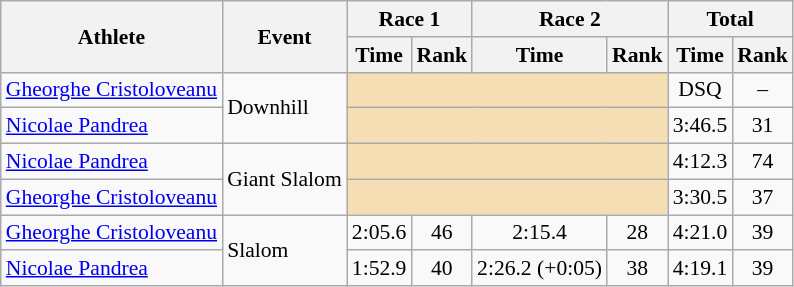<table class="wikitable" style="font-size:90%">
<tr>
<th rowspan="2">Athlete</th>
<th rowspan="2">Event</th>
<th colspan="2">Race 1</th>
<th colspan="2">Race 2</th>
<th colspan="2">Total</th>
</tr>
<tr>
<th>Time</th>
<th>Rank</th>
<th>Time</th>
<th>Rank</th>
<th>Time</th>
<th>Rank</th>
</tr>
<tr>
<td><a href='#'>Gheorghe Cristoloveanu</a></td>
<td rowspan="2">Downhill</td>
<td colspan="4" bgcolor="wheat"></td>
<td align="center">DSQ</td>
<td align="center">–</td>
</tr>
<tr>
<td><a href='#'>Nicolae Pandrea</a></td>
<td colspan="4" bgcolor="wheat"></td>
<td align="center">3:46.5</td>
<td align="center">31</td>
</tr>
<tr>
<td><a href='#'>Nicolae Pandrea</a></td>
<td rowspan="2">Giant Slalom</td>
<td colspan="4" bgcolor="wheat"></td>
<td align="center">4:12.3</td>
<td align="center">74</td>
</tr>
<tr>
<td><a href='#'>Gheorghe Cristoloveanu</a></td>
<td colspan="4" bgcolor="wheat"></td>
<td align="center">3:30.5</td>
<td align="center">37</td>
</tr>
<tr>
<td><a href='#'>Gheorghe Cristoloveanu</a></td>
<td rowspan="2">Slalom</td>
<td align="center">2:05.6</td>
<td align="center">46</td>
<td align="center">2:15.4</td>
<td align="center">28</td>
<td align="center">4:21.0</td>
<td align="center">39</td>
</tr>
<tr>
<td><a href='#'>Nicolae Pandrea</a></td>
<td align="center">1:52.9</td>
<td align="center">40</td>
<td align="center">2:26.2 (+0:05)</td>
<td align="center">38</td>
<td align="center">4:19.1</td>
<td align="center">39</td>
</tr>
</table>
